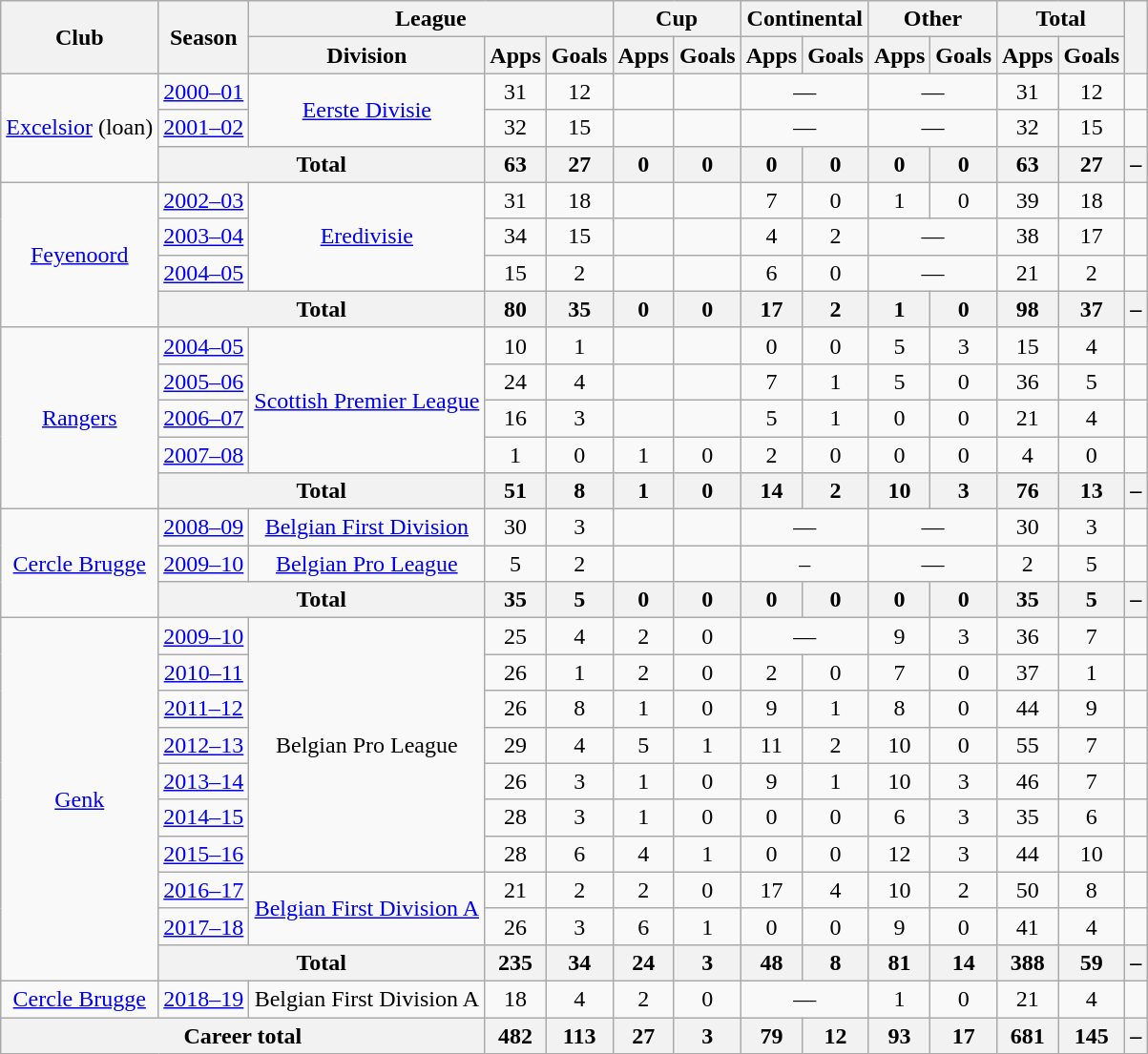<table class="wikitable" style="text-align:center">
<tr>
<th rowspan="2">Club</th>
<th rowspan="2">Season</th>
<th colspan="3">League</th>
<th colspan="2">Cup</th>
<th colspan="2">Continental</th>
<th colspan="2">Other</th>
<th colspan="2">Total</th>
<th rowspan="2"></th>
</tr>
<tr>
<th>Division</th>
<th>Apps</th>
<th>Goals</th>
<th>Apps</th>
<th>Goals</th>
<th>Apps</th>
<th>Goals</th>
<th>Apps</th>
<th>Goals</th>
<th>Apps</th>
<th>Goals</th>
</tr>
<tr>
<td rowspan="3"><a href='#'>Excelsior</a> (loan)</td>
<td><a href='#'>2000–01</a></td>
<td rowspan="2"><a href='#'>Eerste Divisie</a></td>
<td>31</td>
<td>12</td>
<td></td>
<td></td>
<td colspan="2">—</td>
<td colspan="2">—</td>
<td>31</td>
<td>12</td>
<td></td>
</tr>
<tr>
<td><a href='#'>2001–02</a></td>
<td>32</td>
<td>15</td>
<td></td>
<td></td>
<td colspan="2">—</td>
<td colspan="2">—</td>
<td>32</td>
<td>15</td>
<td></td>
</tr>
<tr>
<th colspan="2">Total</th>
<th>63</th>
<th>27</th>
<th>0</th>
<th>0</th>
<th>0</th>
<th>0</th>
<th>0</th>
<th>0</th>
<th>63</th>
<th>27</th>
<th>–</th>
</tr>
<tr>
<td rowspan="4"><a href='#'>Feyenoord</a></td>
<td><a href='#'>2002–03</a></td>
<td rowspan="3"><a href='#'>Eredivisie</a></td>
<td>31</td>
<td>18</td>
<td></td>
<td></td>
<td>7</td>
<td>0</td>
<td>1</td>
<td>0</td>
<td>39</td>
<td>18</td>
<td></td>
</tr>
<tr>
<td><a href='#'>2003–04</a></td>
<td>34</td>
<td>15</td>
<td></td>
<td></td>
<td>4</td>
<td>2</td>
<td colspan="2">—</td>
<td>38</td>
<td>17</td>
<td></td>
</tr>
<tr>
<td><a href='#'>2004–05</a></td>
<td>15</td>
<td>2</td>
<td></td>
<td></td>
<td>6</td>
<td>0</td>
<td colspan="2">—</td>
<td>21</td>
<td>2</td>
<td></td>
</tr>
<tr>
<th colspan="2">Total</th>
<th>80</th>
<th>35</th>
<th>0</th>
<th>0</th>
<th>17</th>
<th>2</th>
<th>1</th>
<th>0</th>
<th>98</th>
<th>37</th>
<th>–</th>
</tr>
<tr>
<td rowspan="5"><a href='#'>Rangers</a></td>
<td><a href='#'>2004–05</a></td>
<td rowspan="4"><a href='#'>Scottish Premier League</a></td>
<td>10</td>
<td>1</td>
<td></td>
<td></td>
<td>0</td>
<td>0</td>
<td>5</td>
<td>3</td>
<td>15</td>
<td>4</td>
<td></td>
</tr>
<tr>
<td><a href='#'>2005–06</a></td>
<td>24</td>
<td>4</td>
<td></td>
<td></td>
<td>7</td>
<td>1</td>
<td>5</td>
<td>0</td>
<td>36</td>
<td>5</td>
<td></td>
</tr>
<tr>
<td><a href='#'>2006–07</a></td>
<td>16</td>
<td>3</td>
<td></td>
<td></td>
<td>5</td>
<td>1</td>
<td>0</td>
<td>0</td>
<td>21</td>
<td>4</td>
<td></td>
</tr>
<tr>
<td><a href='#'>2007–08</a></td>
<td>1</td>
<td>0</td>
<td>1</td>
<td>0</td>
<td>2</td>
<td>0</td>
<td>0</td>
<td>0</td>
<td>4</td>
<td>0</td>
<td></td>
</tr>
<tr>
<th colspan="2">Total</th>
<th>51</th>
<th>8</th>
<th>1</th>
<th>0</th>
<th>14</th>
<th>2</th>
<th>10</th>
<th>3</th>
<th>76</th>
<th>13</th>
<th>–</th>
</tr>
<tr>
<td rowspan="3"><a href='#'>Cercle Brugge</a></td>
<td><a href='#'>2008–09</a></td>
<td><a href='#'>Belgian First Division</a></td>
<td>30</td>
<td>3</td>
<td></td>
<td></td>
<td colspan="2">—</td>
<td colspan="2">—</td>
<td>30</td>
<td>3</td>
<td></td>
</tr>
<tr>
<td><a href='#'>2009–10</a></td>
<td><a href='#'>Belgian Pro League</a></td>
<td>5</td>
<td>2</td>
<td></td>
<td></td>
<td colspan="2">–</td>
<td colspan="2">—</td>
<td>2</td>
<td>5</td>
<td></td>
</tr>
<tr>
<th colspan="2">Total</th>
<th>35</th>
<th>5</th>
<th>0</th>
<th>0</th>
<th>0</th>
<th>0</th>
<th>0</th>
<th>0</th>
<th>35</th>
<th>5</th>
<th>–</th>
</tr>
<tr>
<td rowspan="10"><a href='#'>Genk</a></td>
<td><a href='#'>2009–10</a></td>
<td rowspan="7">Belgian Pro League</td>
<td>25</td>
<td>4</td>
<td>2</td>
<td>0</td>
<td colspan="2">—</td>
<td>9</td>
<td>3</td>
<td>36</td>
<td>7</td>
<td></td>
</tr>
<tr>
<td><a href='#'>2010–11</a></td>
<td>26</td>
<td>1</td>
<td>2</td>
<td>0</td>
<td>2</td>
<td>0</td>
<td>7</td>
<td>0</td>
<td>37</td>
<td>1</td>
<td></td>
</tr>
<tr>
<td><a href='#'>2011–12</a></td>
<td>26</td>
<td>8</td>
<td>1</td>
<td>0</td>
<td>9</td>
<td>1</td>
<td>8</td>
<td>0</td>
<td>44</td>
<td>9</td>
<td></td>
</tr>
<tr>
<td><a href='#'>2012–13</a></td>
<td>29</td>
<td>4</td>
<td>5</td>
<td>1</td>
<td>11</td>
<td>2</td>
<td>10</td>
<td>0</td>
<td>55</td>
<td>7</td>
<td></td>
</tr>
<tr>
<td><a href='#'>2013–14</a></td>
<td>26</td>
<td>3</td>
<td>1</td>
<td>0</td>
<td>9</td>
<td>1</td>
<td>10</td>
<td>3</td>
<td>46</td>
<td>7</td>
<td></td>
</tr>
<tr>
<td><a href='#'>2014–15</a></td>
<td>28</td>
<td>3</td>
<td>1</td>
<td>0</td>
<td>0</td>
<td>0</td>
<td>6</td>
<td>3</td>
<td>35</td>
<td>6</td>
<td></td>
</tr>
<tr>
<td><a href='#'>2015–16</a></td>
<td>28</td>
<td>6</td>
<td>4</td>
<td>1</td>
<td>0</td>
<td>0</td>
<td>12</td>
<td>3</td>
<td>44</td>
<td>10</td>
<td></td>
</tr>
<tr>
<td><a href='#'>2016–17</a></td>
<td rowspan="2"><a href='#'>Belgian First Division A</a></td>
<td>21</td>
<td>2</td>
<td>2</td>
<td>0</td>
<td>17</td>
<td>4</td>
<td>10</td>
<td>2</td>
<td>50</td>
<td>8</td>
<td></td>
</tr>
<tr>
<td><a href='#'>2017–18</a></td>
<td>26</td>
<td>3</td>
<td>6</td>
<td>1</td>
<td>0</td>
<td>0</td>
<td>9</td>
<td>0</td>
<td>41</td>
<td>4</td>
<td></td>
</tr>
<tr>
<th colspan="2">Total</th>
<th>235</th>
<th>34</th>
<th>24</th>
<th>3</th>
<th>48</th>
<th>8</th>
<th>81</th>
<th>14</th>
<th>388</th>
<th>59</th>
<th>–</th>
</tr>
<tr>
<td><a href='#'>Cercle Brugge</a></td>
<td><a href='#'>2018–19</a></td>
<td>Belgian First Division A</td>
<td>18</td>
<td>4</td>
<td>2</td>
<td>0</td>
<td colspan="2">—</td>
<td>1</td>
<td>0</td>
<td>21</td>
<td>4</td>
<td></td>
</tr>
<tr>
<th colspan="3">Career total</th>
<th>482</th>
<th>113</th>
<th>27</th>
<th>3</th>
<th>79</th>
<th>12</th>
<th>93</th>
<th>17</th>
<th>681</th>
<th>145</th>
<th>–</th>
</tr>
</table>
